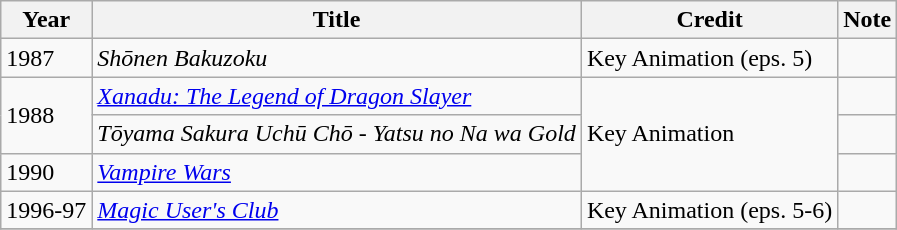<table class="wikitable">
<tr>
<th>Year</th>
<th>Title</th>
<th>Credit</th>
<th>Note</th>
</tr>
<tr>
<td>1987</td>
<td><em>Shōnen Bakuzoku</em></td>
<td>Key Animation (eps. 5)</td>
<td></td>
</tr>
<tr>
<td rowspan="2">1988</td>
<td><em><a href='#'>Xanadu: The Legend of Dragon Slayer</a></em></td>
<td rowspan="3">Key Animation</td>
<td></td>
</tr>
<tr>
<td><em>Tōyama Sakura Uchū Chō - Yatsu no Na wa Gold</em></td>
<td></td>
</tr>
<tr>
<td>1990</td>
<td><em><a href='#'>Vampire Wars</a></em></td>
<td></td>
</tr>
<tr>
<td>1996-97</td>
<td><em><a href='#'>Magic User's Club</a></em></td>
<td>Key Animation (eps. 5-6)</td>
<td></td>
</tr>
<tr>
</tr>
</table>
